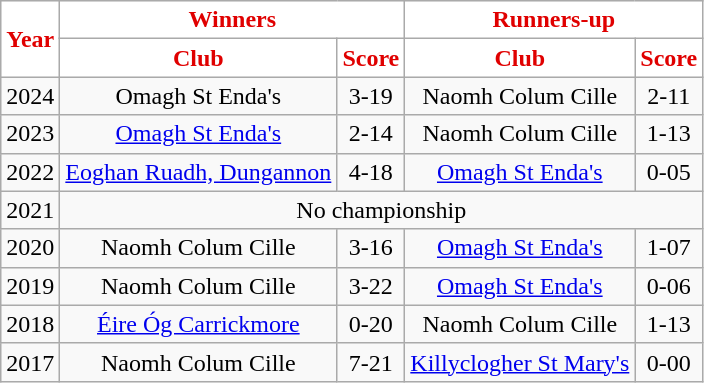<table class="wikitable sortable" style="text-align:center;">
<tr>
<th rowspan="2" style="background:white;color:#E00000">Year</th>
<th colspan="2" style="background:white;color:#E00000">Winners</th>
<th colspan="2" style="background:white;color:#E00000">Runners-up</th>
</tr>
<tr>
<th style="background:white;color:#E00000">Club</th>
<th style="background:white;color:#E00000">Score</th>
<th style="background:white;color:#E00000">Club</th>
<th style="background:white;color:#E00000">Score</th>
</tr>
<tr>
<td>2024</td>
<td Omagh St Enda's GAA>Omagh St Enda's</td>
<td>3-19</td>
<td>Naomh Colum Cille</td>
<td>2-11</td>
</tr>
<tr>
<td>2023</td>
<td><a href='#'>Omagh St Enda's</a></td>
<td>2-14</td>
<td>Naomh Colum Cille</td>
<td>1-13</td>
</tr>
<tr>
<td>2022</td>
<td><a href='#'>Eoghan Ruadh, Dungannon</a></td>
<td>4-18</td>
<td><a href='#'>Omagh St Enda's</a></td>
<td>0-05</td>
</tr>
<tr>
<td>2021</td>
<td colspan="4">No championship</td>
</tr>
<tr>
<td>2020</td>
<td>Naomh Colum Cille</td>
<td>3-16</td>
<td><a href='#'>Omagh St Enda's</a></td>
<td>1-07</td>
</tr>
<tr>
<td>2019</td>
<td>Naomh Colum Cille</td>
<td>3-22</td>
<td><a href='#'>Omagh St Enda's</a></td>
<td>0-06</td>
</tr>
<tr>
<td>2018</td>
<td><a href='#'>Éire Óg Carrickmore</a></td>
<td>0-20</td>
<td>Naomh Colum Cille</td>
<td>1-13</td>
</tr>
<tr>
<td>2017</td>
<td>Naomh Colum Cille</td>
<td>7-21</td>
<td><a href='#'>Killyclogher St Mary's</a></td>
<td>0-00</td>
</tr>
</table>
